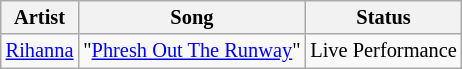<table class="wikitable" style="font-size: 85%">
<tr>
<th>Artist</th>
<th>Song</th>
<th>Status</th>
</tr>
<tr>
<td> <a href='#'>Rihanna</a></td>
<td>"<a href='#'>Phresh Out The Runway</a>"</td>
<td>Live Performance</td>
</tr>
</table>
